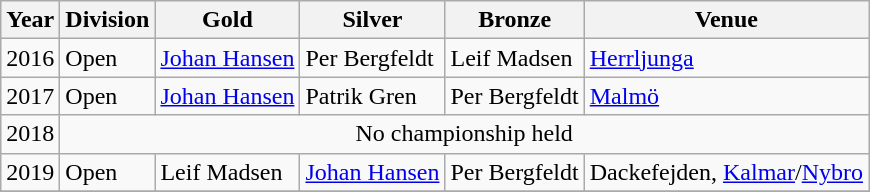<table class="wikitable sortable" style="text-align: left;">
<tr>
<th>Year</th>
<th>Division</th>
<th> Gold</th>
<th> Silver</th>
<th> Bronze</th>
<th>Venue</th>
</tr>
<tr>
<td>2016</td>
<td>Open</td>
<td> <a href='#'>Johan Hansen</a></td>
<td> Per Bergfeldt</td>
<td> Leif Madsen</td>
<td><a href='#'>Herrljunga</a></td>
</tr>
<tr>
<td>2017</td>
<td>Open</td>
<td> <a href='#'>Johan Hansen</a></td>
<td> Patrik Gren</td>
<td> Per Bergfeldt</td>
<td><a href='#'>Malmö</a></td>
</tr>
<tr>
<td>2018</td>
<td colspan=5 style="text-align:center">No championship held</td>
</tr>
<tr>
<td>2019</td>
<td>Open</td>
<td> Leif Madsen</td>
<td> <a href='#'>Johan Hansen</a></td>
<td> Per Bergfeldt</td>
<td>Dackefejden, <a href='#'>Kalmar</a>/<a href='#'>Nybro</a></td>
</tr>
<tr>
</tr>
</table>
